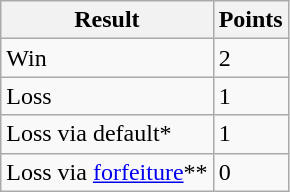<table class=wikitable>
<tr>
<th>Result</th>
<th>Points</th>
</tr>
<tr>
<td>Win</td>
<td>2</td>
</tr>
<tr>
<td>Loss</td>
<td>1</td>
</tr>
<tr>
<td>Loss via default*</td>
<td>1</td>
</tr>
<tr>
<td>Loss via <a href='#'>forfeiture</a>**</td>
<td>0</td>
</tr>
</table>
